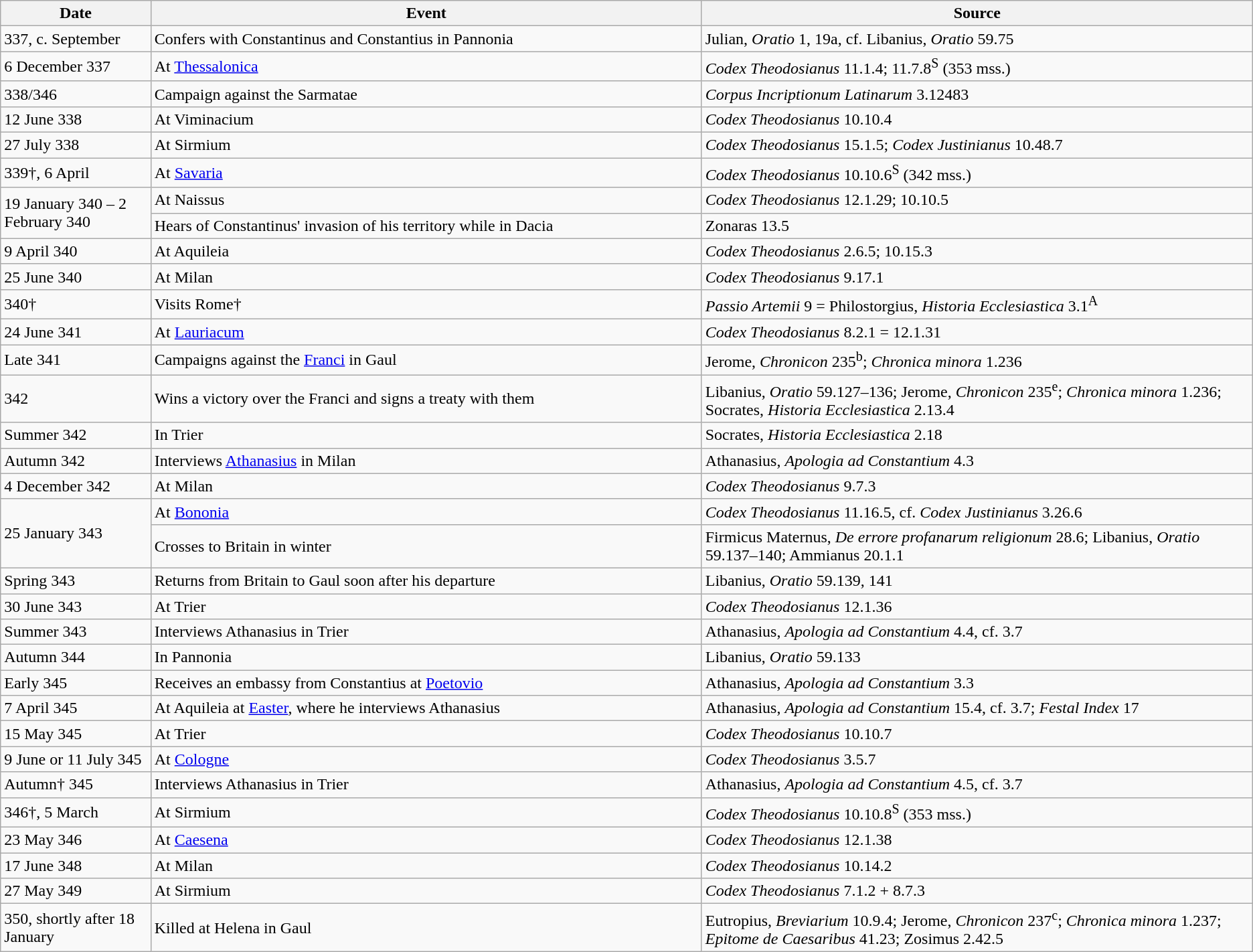<table class="wikitable">
<tr valign="top">
<th>Date</th>
<th width=44%>Event</th>
<th width=44%>Source</th>
</tr>
<tr valign="top">
<td>337, c. September</td>
<td>Confers with Constantinus and Constantius in Pannonia</td>
<td>Julian, <em>Oratio</em> 1, 19a, cf. Libanius, <em>Oratio</em> 59.75</td>
</tr>
<tr>
<td>6 December 337</td>
<td>At <a href='#'>Thessalonica</a></td>
<td><em>Codex Theodosianus</em> 11.1.4; 11.7.8<sup>S</sup> (353 mss.)</td>
</tr>
<tr>
<td>338/346</td>
<td>Campaign against the Sarmatae</td>
<td><em>Corpus Incriptionum Latinarum </em>3.12483</td>
</tr>
<tr>
<td>12 June 338</td>
<td>At Viminacium</td>
<td><em>Codex Theodosianus</em> 10.10.4</td>
</tr>
<tr>
<td>27 July 338</td>
<td>At Sirmium</td>
<td><em>Codex Theodosianus</em> 15.1.5; <em>Codex Justinianus</em> 10.48.7</td>
</tr>
<tr>
<td>339†, 6 April</td>
<td>At <a href='#'>Savaria</a></td>
<td><em>Codex Theodosianus</em> 10.10.6<sup>S</sup> (342 mss.)</td>
</tr>
<tr>
<td rowspan=2>19 January 340 – 2 February 340</td>
<td>At Naissus</td>
<td><em>Codex Theodosianus</em> 12.1.29; 10.10.5</td>
</tr>
<tr>
<td>Hears of Constantinus' invasion of his territory while in Dacia</td>
<td>Zonaras 13.5</td>
</tr>
<tr>
<td>9 April 340</td>
<td>At Aquileia</td>
<td><em>Codex Theodosianus</em> 2.6.5; 10.15.3</td>
</tr>
<tr>
<td>25 June 340</td>
<td>At Milan</td>
<td><em>Codex Theodosianus</em> 9.17.1</td>
</tr>
<tr>
<td>340†</td>
<td>Visits Rome†</td>
<td><em>Passio Artemii</em> 9 = Philostorgius, <em>Historia Ecclesiastica</em> 3.1<sup>A</sup></td>
</tr>
<tr>
<td>24 June 341</td>
<td>At <a href='#'>Lauriacum</a></td>
<td><em>Codex Theodosianus</em> 8.2.1 = 12.1.31</td>
</tr>
<tr>
<td>Late 341</td>
<td>Campaigns against the <a href='#'>Franci</a> in Gaul</td>
<td>Jerome, <em>Chronicon</em> 235<sup>b</sup>; <em>Chronica minora</em> 1.236</td>
</tr>
<tr>
<td>342</td>
<td>Wins a victory over the Franci and signs a treaty with them</td>
<td>Libanius, <em>Oratio</em> 59.127–136; Jerome, <em>Chronicon</em> 235<sup>e</sup>; <em>Chronica minora</em> 1.236; Socrates, <em>Historia Ecclesiastica</em> 2.13.4</td>
</tr>
<tr>
<td>Summer 342</td>
<td>In Trier</td>
<td>Socrates, <em>Historia Ecclesiastica</em> 2.18</td>
</tr>
<tr>
<td>Autumn 342</td>
<td>Interviews <a href='#'>Athanasius</a> in Milan</td>
<td>Athanasius, <em>Apologia ad Constantium</em> 4.3</td>
</tr>
<tr>
<td>4 December 342</td>
<td>At Milan</td>
<td><em>Codex Theodosianus</em> 9.7.3</td>
</tr>
<tr>
<td rowspan=2>25 January 343</td>
<td>At <a href='#'>Bononia</a></td>
<td><em>Codex Theodosianus</em> 11.16.5, cf. <em>Codex Justinianus</em> 3.26.6</td>
</tr>
<tr>
<td>Crosses to Britain in winter</td>
<td>Firmicus Maternus, <em>De errore profanarum religionum</em> 28.6; Libanius, <em>Oratio</em> 59.137–140; Ammianus 20.1.1</td>
</tr>
<tr>
<td>Spring 343</td>
<td>Returns from Britain to Gaul soon after his departure</td>
<td>Libanius, <em>Oratio</em> 59.139, 141</td>
</tr>
<tr>
<td>30 June 343</td>
<td>At Trier</td>
<td><em>Codex Theodosianus</em> 12.1.36</td>
</tr>
<tr>
<td>Summer 343</td>
<td>Interviews Athanasius in Trier</td>
<td>Athanasius, <em>Apologia ad Constantium</em> 4.4, cf. 3.7</td>
</tr>
<tr>
<td>Autumn 344</td>
<td>In Pannonia</td>
<td>Libanius, <em>Oratio</em> 59.133</td>
</tr>
<tr>
<td>Early 345</td>
<td>Receives an embassy from Constantius at <a href='#'>Poetovio</a></td>
<td>Athanasius, <em>Apologia ad Constantium</em> 3.3</td>
</tr>
<tr>
<td>7 April 345</td>
<td>At Aquileia at <a href='#'>Easter</a>, where he interviews Athanasius</td>
<td>Athanasius, <em>Apologia ad Constantium</em> 15.4, cf. 3.7; <em>Festal Index</em> 17</td>
</tr>
<tr>
<td>15 May 345</td>
<td>At Trier</td>
<td><em>Codex Theodosianus</em> 10.10.7</td>
</tr>
<tr>
<td>9 June or 11 July 345</td>
<td>At <a href='#'>Cologne</a></td>
<td><em>Codex Theodosianus</em> 3.5.7</td>
</tr>
<tr>
<td>Autumn† 345</td>
<td>Interviews Athanasius in Trier</td>
<td>Athanasius, <em>Apologia ad Constantium</em> 4.5, cf. 3.7</td>
</tr>
<tr>
<td>346†, 5 March</td>
<td>At Sirmium</td>
<td><em>Codex Theodosianus</em> 10.10.8<sup>S</sup> (353 mss.)</td>
</tr>
<tr>
<td>23 May 346</td>
<td>At <a href='#'>Caesena</a></td>
<td><em>Codex Theodosianus</em> 12.1.38</td>
</tr>
<tr>
<td>17 June 348</td>
<td>At Milan</td>
<td><em>Codex Theodosianus</em> 10.14.2</td>
</tr>
<tr>
<td>27 May 349</td>
<td>At Sirmium</td>
<td><em>Codex Theodosianus</em> 7.1.2 + 8.7.3</td>
</tr>
<tr>
<td>350, shortly after 18 January</td>
<td>Killed at Helena in Gaul</td>
<td>Eutropius, <em>Breviarium</em> 10.9.4; Jerome, <em>Chronicon</em> 237<sup>c</sup>; <em>Chronica minora</em> 1.237; <em>Epitome de Caesaribus</em> 41.23; Zosimus 2.42.5</td>
</tr>
</table>
